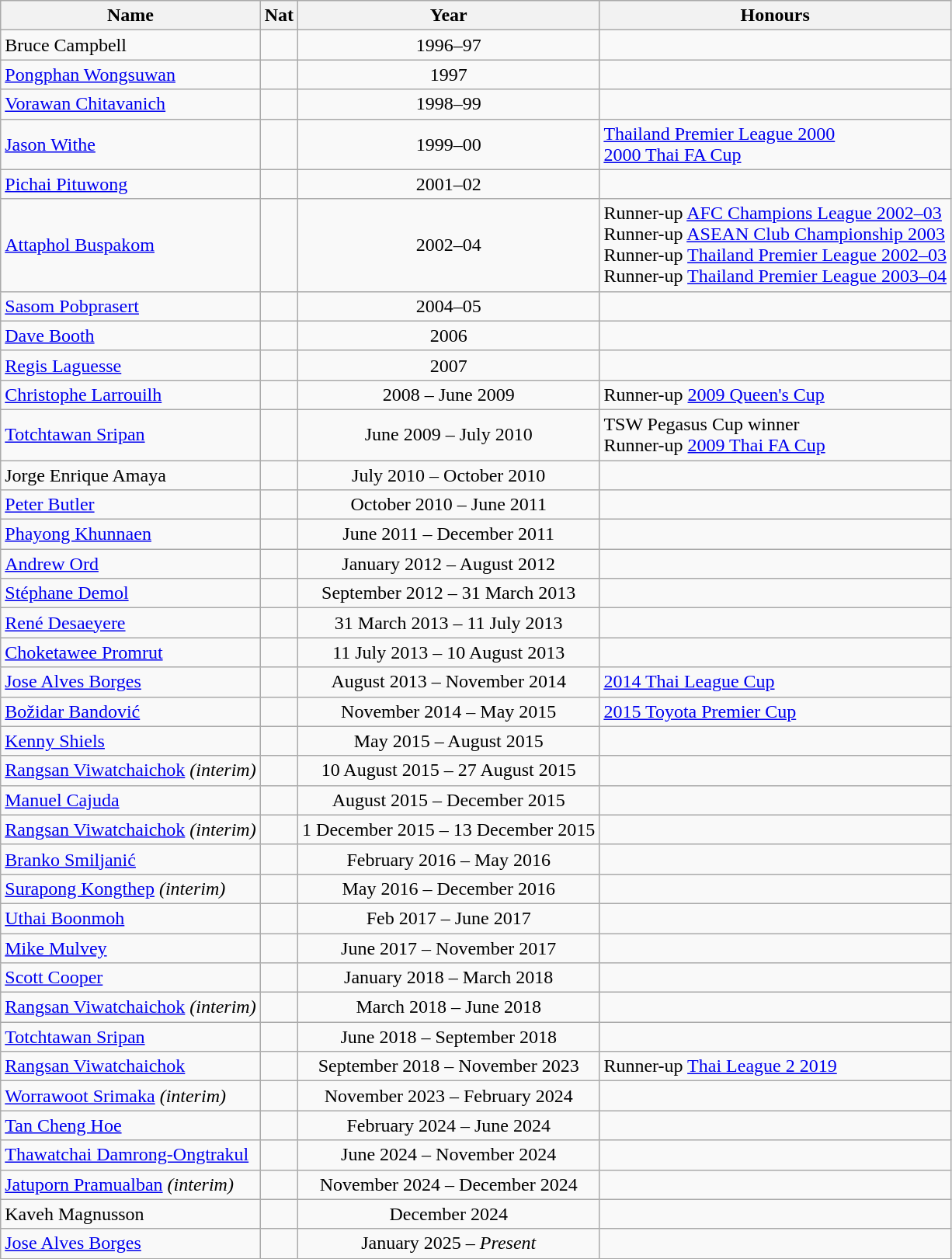<table class="wikitable">
<tr>
<th>Name</th>
<th>Nat</th>
<th>Year</th>
<th>Honours</th>
</tr>
<tr>
<td>Bruce Campbell</td>
<td style="text-align:center"></td>
<td style="text-align:center">1996–97</td>
<td></td>
</tr>
<tr>
<td><a href='#'>Pongphan Wongsuwan</a></td>
<td style="text-align:center"></td>
<td style="text-align:center">1997</td>
<td></td>
</tr>
<tr>
<td><a href='#'>Vorawan Chitavanich</a></td>
<td style="text-align:center"></td>
<td style="text-align:center">1998–99</td>
<td></td>
</tr>
<tr>
<td><a href='#'>Jason Withe</a></td>
<td style="text-align:center"></td>
<td style="text-align:center">1999–00</td>
<td><a href='#'>Thailand Premier League 2000</a><br><a href='#'>2000 Thai FA Cup</a></td>
</tr>
<tr>
<td><a href='#'>Pichai Pituwong</a></td>
<td style="text-align:center"></td>
<td style="text-align:center">2001–02</td>
<td></td>
</tr>
<tr>
<td><a href='#'>Attaphol Buspakom</a></td>
<td style="text-align:center"></td>
<td style="text-align:center">2002–04</td>
<td>Runner-up <a href='#'>AFC Champions League 2002–03</a><br>Runner-up <a href='#'>ASEAN Club Championship 2003</a><br>Runner-up <a href='#'>Thailand Premier League 2002–03</a><br>Runner-up <a href='#'>Thailand Premier League 2003–04</a></td>
</tr>
<tr>
<td><a href='#'>Sasom Pobprasert</a></td>
<td style="text-align:center"></td>
<td style="text-align:center">2004–05</td>
<td></td>
</tr>
<tr>
<td><a href='#'>Dave Booth</a></td>
<td style="text-align:center"></td>
<td style="text-align:center">2006</td>
<td></td>
</tr>
<tr>
<td><a href='#'>Regis Laguesse</a></td>
<td style="text-align:center"></td>
<td style="text-align:center">2007</td>
<td></td>
</tr>
<tr>
<td><a href='#'>Christophe Larrouilh</a></td>
<td style="text-align:center"></td>
<td style="text-align:center">2008 – June 2009</td>
<td>Runner-up <a href='#'>2009 Queen's Cup</a></td>
</tr>
<tr>
<td><a href='#'>Totchtawan Sripan</a></td>
<td style="text-align:center"></td>
<td style="text-align:center">June 2009 – July 2010</td>
<td>TSW Pegasus Cup winner <br> Runner-up <a href='#'>2009 Thai FA Cup</a></td>
</tr>
<tr>
<td>Jorge Enrique Amaya</td>
<td style="text-align:center"></td>
<td style="text-align:center">July 2010 – October 2010</td>
<td></td>
</tr>
<tr>
<td><a href='#'>Peter Butler</a></td>
<td style="text-align:center"></td>
<td style="text-align:center">October 2010 – June 2011</td>
<td></td>
</tr>
<tr>
<td><a href='#'>Phayong Khunnaen</a></td>
<td style="text-align:center"></td>
<td style="text-align:center">June 2011 – December 2011</td>
<td></td>
</tr>
<tr>
<td><a href='#'>Andrew Ord</a></td>
<td style="text-align:center"></td>
<td style="text-align:center">January 2012 – August 2012</td>
<td></td>
</tr>
<tr>
<td><a href='#'>Stéphane Demol</a></td>
<td style="text-align:center"></td>
<td style="text-align:center">September 2012 – 31 March 2013</td>
<td></td>
</tr>
<tr>
<td><a href='#'>René Desaeyere</a></td>
<td style="text-align:center"></td>
<td style="text-align:center">31 March 2013 – 11 July 2013</td>
<td></td>
</tr>
<tr>
<td><a href='#'>Choketawee Promrut</a></td>
<td style="text-align:center"></td>
<td style="text-align:center">11 July 2013 – 10 August 2013</td>
<td></td>
</tr>
<tr>
<td><a href='#'>Jose Alves Borges</a></td>
<td style="text-align:center"></td>
<td style="text-align:center">August 2013 – November 2014</td>
<td><a href='#'>2014 Thai League Cup</a></td>
</tr>
<tr>
<td><a href='#'>Božidar Bandović</a></td>
<td style="text-align:center"></td>
<td style="text-align:center">November 2014 – May 2015</td>
<td><a href='#'>2015 Toyota Premier Cup</a></td>
</tr>
<tr>
<td><a href='#'>Kenny Shiels</a></td>
<td style="text-align:center"></td>
<td style="text-align:center">May 2015 – August 2015</td>
<td></td>
</tr>
<tr>
<td><a href='#'>Rangsan Viwatchaichok</a> <em>(interim)</em></td>
<td style="text-align:center"></td>
<td style="text-align:center">10 August 2015 – 27 August 2015</td>
<td></td>
</tr>
<tr>
<td><a href='#'>Manuel Cajuda</a></td>
<td style="text-align:center"></td>
<td style="text-align:center">August 2015 – December 2015</td>
<td></td>
</tr>
<tr>
<td><a href='#'>Rangsan Viwatchaichok</a> <em>(interim)</em></td>
<td style="text-align:center"></td>
<td style="text-align:center">1 December 2015 – 13 December 2015</td>
<td></td>
</tr>
<tr>
<td><a href='#'>Branko Smiljanić</a></td>
<td style="text-align:center"></td>
<td style="text-align:center">February 2016 – May 2016</td>
<td></td>
</tr>
<tr>
<td><a href='#'>Surapong Kongthep</a>  <em>(interim)</em></td>
<td style="text-align:center"></td>
<td style="text-align:center">May 2016 – December 2016</td>
<td></td>
</tr>
<tr>
<td><a href='#'>Uthai Boonmoh</a></td>
<td style="text-align:center"></td>
<td style="text-align:center">Feb 2017 – June 2017</td>
<td></td>
</tr>
<tr>
<td><a href='#'>Mike Mulvey</a></td>
<td style="text-align:center"></td>
<td style="text-align:center">June 2017 – November 2017</td>
<td></td>
</tr>
<tr>
<td><a href='#'>Scott Cooper</a></td>
<td style="text-align:center"></td>
<td style="text-align:center">January 2018 – March 2018</td>
<td></td>
</tr>
<tr>
<td><a href='#'>Rangsan Viwatchaichok</a> <em>(interim)</em></td>
<td style="text-align:center"></td>
<td style="text-align:center">March 2018 – June 2018</td>
<td></td>
</tr>
<tr>
<td><a href='#'>Totchtawan Sripan</a></td>
<td style="text-align:center"></td>
<td style="text-align:center">June 2018 – September 2018</td>
<td></td>
</tr>
<tr>
<td><a href='#'>Rangsan Viwatchaichok</a></td>
<td style="text-align:center"></td>
<td style="text-align:center">September 2018 – November 2023</td>
<td>Runner-up <a href='#'> Thai League 2 2019</a></td>
</tr>
<tr>
<td><a href='#'>Worrawoot Srimaka</a> <em>(interim)</em></td>
<td style="text-align:center"></td>
<td style="text-align:center">November 2023 – February 2024</td>
<td></td>
</tr>
<tr>
<td><a href='#'>Tan Cheng Hoe</a></td>
<td style="text-align:center"></td>
<td style="text-align:center">February 2024 – June 2024</td>
<td></td>
</tr>
<tr>
<td><a href='#'>Thawatchai Damrong-Ongtrakul</a></td>
<td style="text-align:center"></td>
<td style="text-align:center">June 2024 – November 2024</td>
<td></td>
</tr>
<tr>
<td><a href='#'>Jatuporn Pramualban</a> <em>(interim)</em></td>
<td style="text-align:center"></td>
<td style="text-align:center">November 2024 – December 2024</td>
<td></td>
</tr>
<tr>
<td>Kaveh Magnusson</td>
<td style="text-align:center"></td>
<td style="text-align:center">December 2024</td>
<td></td>
</tr>
<tr>
<td><a href='#'>Jose Alves Borges</a></td>
<td style="text-align:center"></td>
<td style="text-align:center">January 2025 – <em>Present</em></td>
<td></td>
</tr>
<tr>
</tr>
</table>
